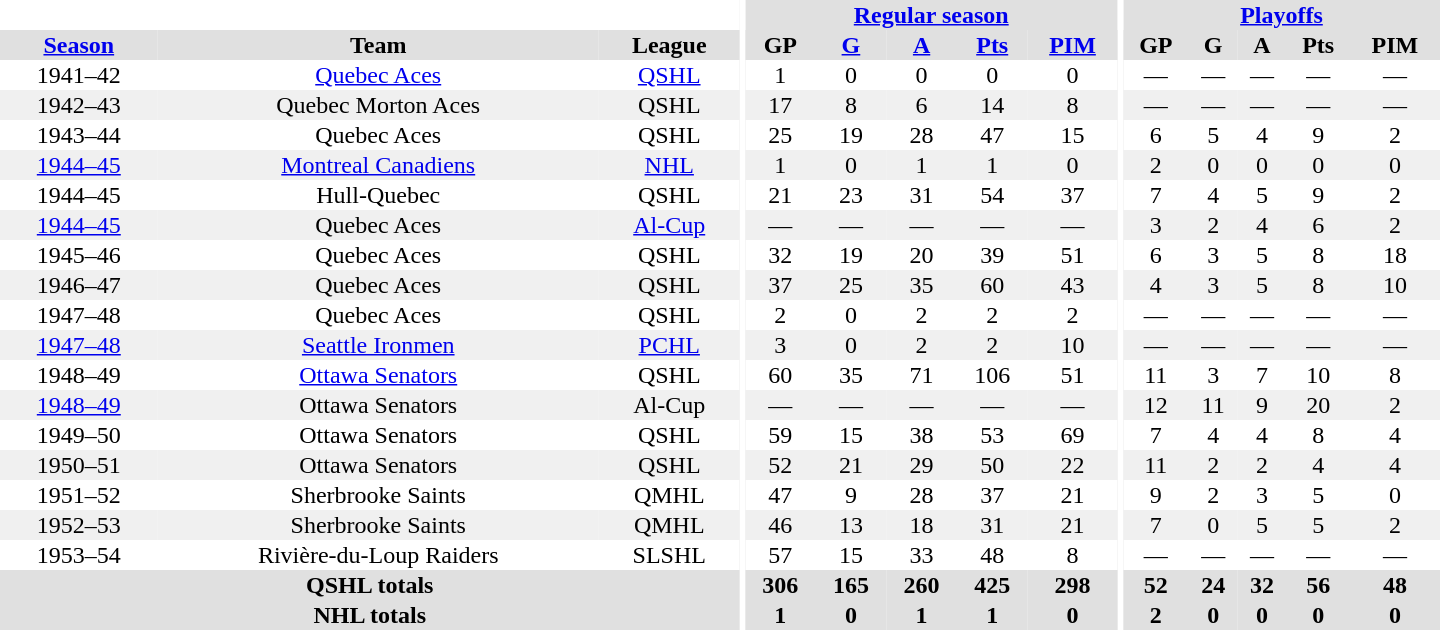<table border="0" cellpadding="1" cellspacing="0" style="text-align:center; width:60em">
<tr bgcolor="#e0e0e0">
<th colspan="3" bgcolor="#ffffff"></th>
<th rowspan="100" bgcolor="#ffffff"></th>
<th colspan="5"><a href='#'>Regular season</a></th>
<th rowspan="100" bgcolor="#ffffff"></th>
<th colspan="5"><a href='#'>Playoffs</a></th>
</tr>
<tr bgcolor="#e0e0e0">
<th><a href='#'>Season</a></th>
<th>Team</th>
<th>League</th>
<th>GP</th>
<th><a href='#'>G</a></th>
<th><a href='#'>A</a></th>
<th><a href='#'>Pts</a></th>
<th><a href='#'>PIM</a></th>
<th>GP</th>
<th>G</th>
<th>A</th>
<th>Pts</th>
<th>PIM</th>
</tr>
<tr>
<td>1941–42</td>
<td><a href='#'>Quebec Aces</a></td>
<td><a href='#'>QSHL</a></td>
<td>1</td>
<td>0</td>
<td>0</td>
<td>0</td>
<td>0</td>
<td>—</td>
<td>—</td>
<td>—</td>
<td>—</td>
<td>—</td>
</tr>
<tr bgcolor="#f0f0f0">
<td>1942–43</td>
<td>Quebec Morton Aces</td>
<td>QSHL</td>
<td>17</td>
<td>8</td>
<td>6</td>
<td>14</td>
<td>8</td>
<td>—</td>
<td>—</td>
<td>—</td>
<td>—</td>
<td>—</td>
</tr>
<tr>
<td>1943–44</td>
<td>Quebec Aces</td>
<td>QSHL</td>
<td>25</td>
<td>19</td>
<td>28</td>
<td>47</td>
<td>15</td>
<td>6</td>
<td>5</td>
<td>4</td>
<td>9</td>
<td>2</td>
</tr>
<tr bgcolor="#f0f0f0">
<td><a href='#'>1944–45</a></td>
<td><a href='#'>Montreal Canadiens</a></td>
<td><a href='#'>NHL</a></td>
<td>1</td>
<td>0</td>
<td>1</td>
<td>1</td>
<td>0</td>
<td>2</td>
<td>0</td>
<td>0</td>
<td>0</td>
<td>0</td>
</tr>
<tr>
<td>1944–45</td>
<td>Hull-Quebec</td>
<td>QSHL</td>
<td>21</td>
<td>23</td>
<td>31</td>
<td>54</td>
<td>37</td>
<td>7</td>
<td>4</td>
<td>5</td>
<td>9</td>
<td>2</td>
</tr>
<tr bgcolor="#f0f0f0">
<td><a href='#'>1944–45</a></td>
<td>Quebec Aces</td>
<td><a href='#'>Al-Cup</a></td>
<td>—</td>
<td>—</td>
<td>—</td>
<td>—</td>
<td>—</td>
<td>3</td>
<td>2</td>
<td>4</td>
<td>6</td>
<td>2</td>
</tr>
<tr>
<td>1945–46</td>
<td>Quebec Aces</td>
<td>QSHL</td>
<td>32</td>
<td>19</td>
<td>20</td>
<td>39</td>
<td>51</td>
<td>6</td>
<td>3</td>
<td>5</td>
<td>8</td>
<td>18</td>
</tr>
<tr bgcolor="#f0f0f0">
<td>1946–47</td>
<td>Quebec Aces</td>
<td>QSHL</td>
<td>37</td>
<td>25</td>
<td>35</td>
<td>60</td>
<td>43</td>
<td>4</td>
<td>3</td>
<td>5</td>
<td>8</td>
<td>10</td>
</tr>
<tr>
<td>1947–48</td>
<td>Quebec Aces</td>
<td>QSHL</td>
<td>2</td>
<td>0</td>
<td>2</td>
<td>2</td>
<td>2</td>
<td>—</td>
<td>—</td>
<td>—</td>
<td>—</td>
<td>—</td>
</tr>
<tr bgcolor="#f0f0f0">
<td><a href='#'>1947–48</a></td>
<td><a href='#'>Seattle Ironmen</a></td>
<td><a href='#'>PCHL</a></td>
<td>3</td>
<td>0</td>
<td>2</td>
<td>2</td>
<td>10</td>
<td>—</td>
<td>—</td>
<td>—</td>
<td>—</td>
<td>—</td>
</tr>
<tr>
<td>1948–49</td>
<td><a href='#'>Ottawa Senators</a></td>
<td>QSHL</td>
<td>60</td>
<td>35</td>
<td>71</td>
<td>106</td>
<td>51</td>
<td>11</td>
<td>3</td>
<td>7</td>
<td>10</td>
<td>8</td>
</tr>
<tr bgcolor="#f0f0f0">
<td><a href='#'>1948–49</a></td>
<td>Ottawa Senators</td>
<td>Al-Cup</td>
<td>—</td>
<td>—</td>
<td>—</td>
<td>—</td>
<td>—</td>
<td>12</td>
<td>11</td>
<td>9</td>
<td>20</td>
<td>2</td>
</tr>
<tr>
<td>1949–50</td>
<td>Ottawa Senators</td>
<td>QSHL</td>
<td>59</td>
<td>15</td>
<td>38</td>
<td>53</td>
<td>69</td>
<td>7</td>
<td>4</td>
<td>4</td>
<td>8</td>
<td>4</td>
</tr>
<tr bgcolor="#f0f0f0">
<td>1950–51</td>
<td>Ottawa Senators</td>
<td>QSHL</td>
<td>52</td>
<td>21</td>
<td>29</td>
<td>50</td>
<td>22</td>
<td>11</td>
<td>2</td>
<td>2</td>
<td>4</td>
<td>4</td>
</tr>
<tr>
<td>1951–52</td>
<td>Sherbrooke Saints</td>
<td>QMHL</td>
<td>47</td>
<td>9</td>
<td>28</td>
<td>37</td>
<td>21</td>
<td>9</td>
<td>2</td>
<td>3</td>
<td>5</td>
<td>0</td>
</tr>
<tr bgcolor="#f0f0f0">
<td>1952–53</td>
<td>Sherbrooke Saints</td>
<td>QMHL</td>
<td>46</td>
<td>13</td>
<td>18</td>
<td>31</td>
<td>21</td>
<td>7</td>
<td>0</td>
<td>5</td>
<td>5</td>
<td>2</td>
</tr>
<tr>
<td>1953–54</td>
<td>Rivière-du-Loup Raiders</td>
<td>SLSHL</td>
<td>57</td>
<td>15</td>
<td>33</td>
<td>48</td>
<td>8</td>
<td>—</td>
<td>—</td>
<td>—</td>
<td>—</td>
<td>—</td>
</tr>
<tr bgcolor="#e0e0e0">
<th colspan="3">QSHL totals</th>
<th>306</th>
<th>165</th>
<th>260</th>
<th>425</th>
<th>298</th>
<th>52</th>
<th>24</th>
<th>32</th>
<th>56</th>
<th>48</th>
</tr>
<tr bgcolor="#e0e0e0">
<th colspan="3">NHL totals</th>
<th>1</th>
<th>0</th>
<th>1</th>
<th>1</th>
<th>0</th>
<th>2</th>
<th>0</th>
<th>0</th>
<th>0</th>
<th>0</th>
</tr>
</table>
